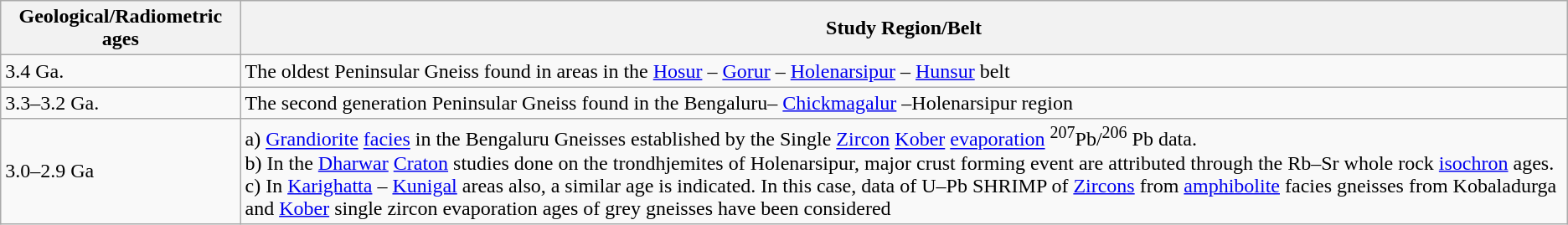<table class="wikitable">
<tr>
<th>Geological/Radiometric ages</th>
<th>Study Region/Belt</th>
</tr>
<tr>
<td>3.4 Ga.</td>
<td>The oldest Peninsular Gneiss found in areas in the <a href='#'>Hosur</a> – <a href='#'>Gorur</a> – <a href='#'>Holenarsipur</a> – <a href='#'>Hunsur</a> belt</td>
</tr>
<tr>
<td>3.3–3.2 Ga.</td>
<td>The second generation Peninsular Gneiss found in the Bengaluru– <a href='#'>Chickmagalur</a> –Holenarsipur region</td>
</tr>
<tr>
<td>3.0–2.9 Ga</td>
<td>a) <a href='#'>Grandiorite</a> <a href='#'>facies</a> in the Bengaluru Gneisses established by the Single <a href='#'>Zircon</a> <a href='#'>Kober</a> <a href='#'>evaporation</a> <sup>207</sup>Pb/<sup>206</sup> Pb data.<br>b) In the <a href='#'>Dharwar</a> <a href='#'>Craton</a> studies done on the trondhjemites of Holenarsipur, major crust forming event are attributed through the Rb–Sr whole rock <a href='#'>isochron</a> ages.<br>c) In <a href='#'>Karighatta</a> – <a href='#'>Kunigal</a> areas also, a similar age is indicated. In this case, data of U–Pb SHRIMP of <a href='#'>Zircons</a> from <a href='#'>amphibolite</a> facies gneisses from Kobaladurga and <a href='#'>Kober</a> single zircon evaporation ages of grey gneisses have been considered</td>
</tr>
</table>
